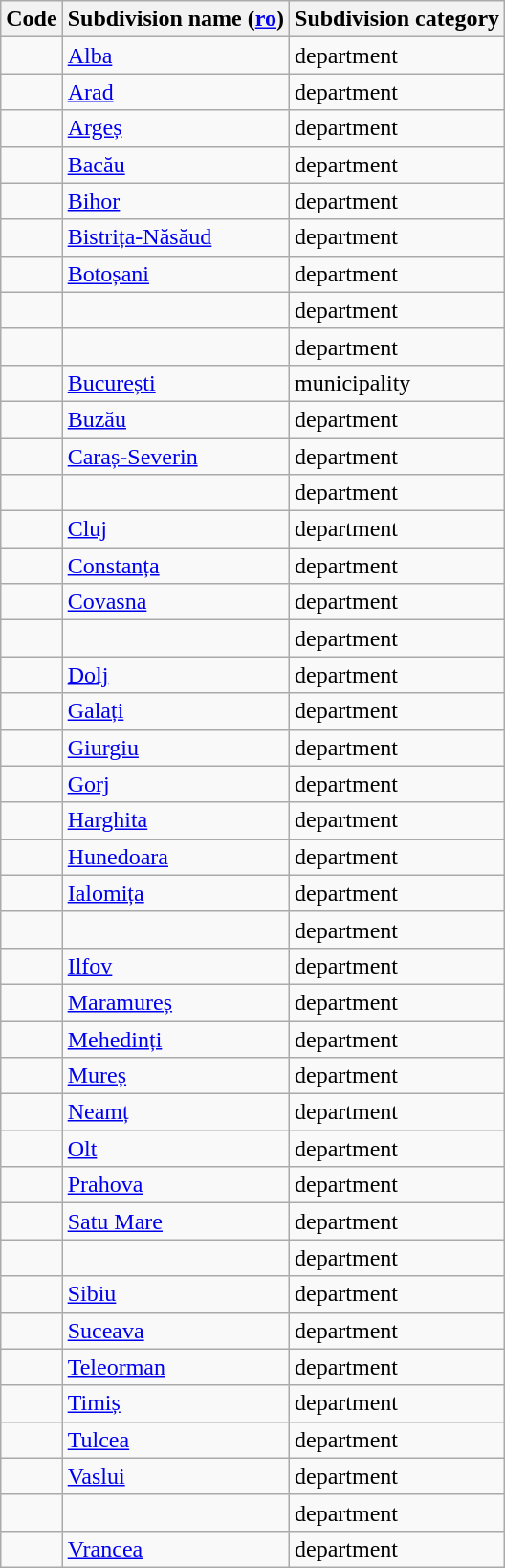<table class="wikitable sortable">
<tr>
<th>Code</th>
<th>Subdivision name (<a href='#'>ro</a>)</th>
<th>Subdivision category</th>
</tr>
<tr>
<td></td>
<td><a href='#'>Alba</a></td>
<td>department</td>
</tr>
<tr>
<td></td>
<td><a href='#'>Arad</a></td>
<td>department</td>
</tr>
<tr>
<td></td>
<td><a href='#'>Argeș</a></td>
<td>department</td>
</tr>
<tr>
<td></td>
<td><a href='#'>Bacău</a></td>
<td>department</td>
</tr>
<tr>
<td></td>
<td><a href='#'>Bihor</a></td>
<td>department</td>
</tr>
<tr>
<td></td>
<td><a href='#'>Bistrița-Năsăud</a></td>
<td>department</td>
</tr>
<tr>
<td></td>
<td><a href='#'>Botoșani</a></td>
<td>department</td>
</tr>
<tr>
<td></td>
<td></td>
<td>department</td>
</tr>
<tr>
<td></td>
<td></td>
<td>department</td>
</tr>
<tr>
<td></td>
<td><a href='#'>București</a></td>
<td>municipality</td>
</tr>
<tr>
<td></td>
<td><a href='#'>Buzău</a></td>
<td>department</td>
</tr>
<tr>
<td></td>
<td><a href='#'>Caraș-Severin</a></td>
<td>department</td>
</tr>
<tr>
<td></td>
<td></td>
<td>department</td>
</tr>
<tr>
<td></td>
<td><a href='#'>Cluj</a></td>
<td>department</td>
</tr>
<tr>
<td></td>
<td><a href='#'>Constanța</a></td>
<td>department</td>
</tr>
<tr>
<td></td>
<td><a href='#'>Covasna</a></td>
<td>department</td>
</tr>
<tr>
<td></td>
<td></td>
<td>department</td>
</tr>
<tr>
<td></td>
<td><a href='#'>Dolj</a></td>
<td>department</td>
</tr>
<tr>
<td></td>
<td><a href='#'>Galați</a></td>
<td>department</td>
</tr>
<tr>
<td></td>
<td><a href='#'>Giurgiu</a></td>
<td>department</td>
</tr>
<tr>
<td></td>
<td><a href='#'>Gorj</a></td>
<td>department</td>
</tr>
<tr>
<td></td>
<td><a href='#'>Harghita</a></td>
<td>department</td>
</tr>
<tr>
<td></td>
<td><a href='#'>Hunedoara</a></td>
<td>department</td>
</tr>
<tr>
<td></td>
<td><a href='#'>Ialomița</a></td>
<td>department</td>
</tr>
<tr>
<td></td>
<td></td>
<td>department</td>
</tr>
<tr>
<td></td>
<td><a href='#'>Ilfov</a></td>
<td>department</td>
</tr>
<tr>
<td></td>
<td><a href='#'>Maramureș</a></td>
<td>department</td>
</tr>
<tr>
<td></td>
<td><a href='#'>Mehedinți</a></td>
<td>department</td>
</tr>
<tr>
<td></td>
<td><a href='#'>Mureș</a></td>
<td>department</td>
</tr>
<tr>
<td></td>
<td><a href='#'>Neamț</a></td>
<td>department</td>
</tr>
<tr>
<td></td>
<td><a href='#'>Olt</a></td>
<td>department</td>
</tr>
<tr>
<td></td>
<td><a href='#'>Prahova</a></td>
<td>department</td>
</tr>
<tr>
<td></td>
<td><a href='#'>Satu Mare</a></td>
<td>department</td>
</tr>
<tr>
<td></td>
<td></td>
<td>department</td>
</tr>
<tr>
<td></td>
<td><a href='#'>Sibiu</a></td>
<td>department</td>
</tr>
<tr>
<td></td>
<td><a href='#'>Suceava</a></td>
<td>department</td>
</tr>
<tr>
<td></td>
<td><a href='#'>Teleorman</a></td>
<td>department</td>
</tr>
<tr>
<td></td>
<td><a href='#'>Timiș</a></td>
<td>department</td>
</tr>
<tr>
<td></td>
<td><a href='#'>Tulcea</a></td>
<td>department</td>
</tr>
<tr>
<td></td>
<td><a href='#'>Vaslui</a></td>
<td>department</td>
</tr>
<tr>
<td></td>
<td></td>
<td>department</td>
</tr>
<tr>
<td></td>
<td><a href='#'>Vrancea</a></td>
<td>department</td>
</tr>
</table>
